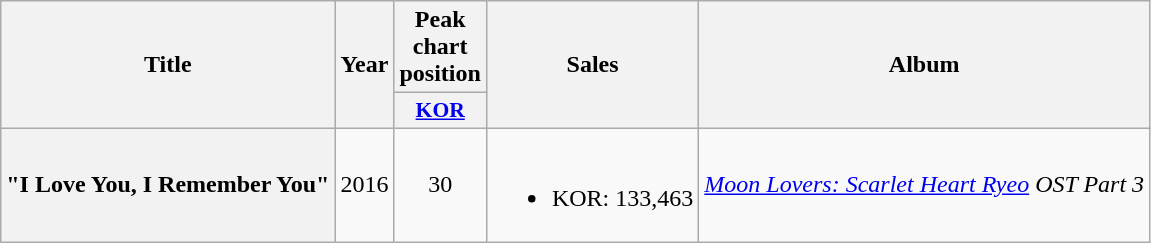<table class="wikitable plainrowheaders" style="text-align:center;" border="1">
<tr>
<th scope="col" rowspan="2">Title</th>
<th scope="col" rowspan="2">Year</th>
<th scope="col" colspan="1">Peak<br>chart<br>position</th>
<th scope="col" rowspan="2">Sales</th>
<th scope="col" rowspan="2">Album</th>
</tr>
<tr>
<th scope="col" style="width:3em;font-size:90%;"><a href='#'>KOR</a><br></th>
</tr>
<tr>
<th scope="row">"I Love You, I Remember You" </th>
<td>2016</td>
<td>30</td>
<td><br><ul><li>KOR: 133,463</li></ul></td>
<td><em><a href='#'>Moon Lovers: Scarlet Heart Ryeo</a> OST Part 3</em></td>
</tr>
</table>
